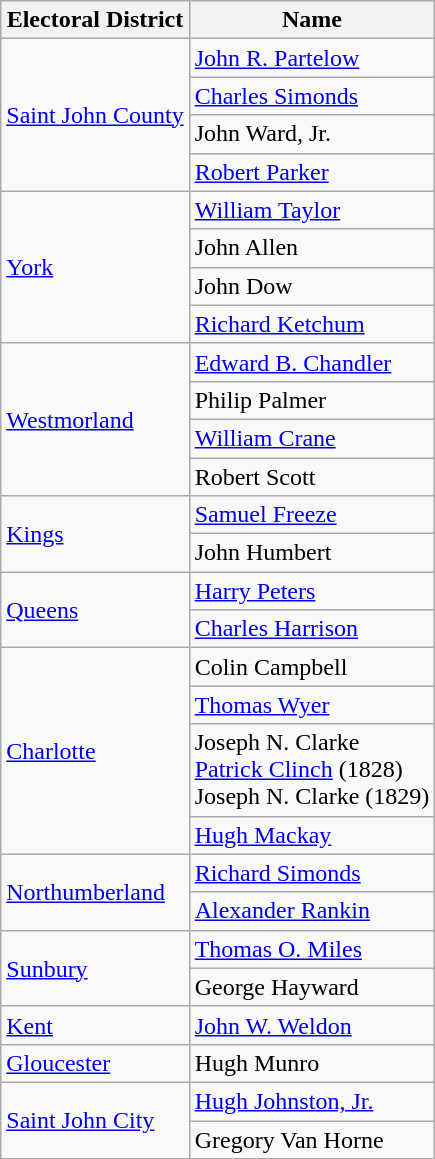<table class="wikitable">
<tr>
<th>Electoral District</th>
<th>Name</th>
</tr>
<tr>
<td rowspan="4"><a href='#'>Saint John County</a></td>
<td><a href='#'>John R. Partelow</a></td>
</tr>
<tr>
<td><a href='#'>Charles Simonds</a></td>
</tr>
<tr>
<td>John Ward, Jr.</td>
</tr>
<tr>
<td><a href='#'>Robert Parker</a></td>
</tr>
<tr>
<td rowspan="4"><a href='#'>York</a></td>
<td><a href='#'>William Taylor</a></td>
</tr>
<tr>
<td>John Allen</td>
</tr>
<tr>
<td>John Dow</td>
</tr>
<tr>
<td><a href='#'>Richard Ketchum</a></td>
</tr>
<tr>
<td rowspan="4"><a href='#'>Westmorland</a></td>
<td><a href='#'>Edward B. Chandler</a></td>
</tr>
<tr>
<td>Philip Palmer</td>
</tr>
<tr>
<td><a href='#'>William Crane</a></td>
</tr>
<tr>
<td>Robert Scott</td>
</tr>
<tr>
<td rowspan="2"><a href='#'>Kings</a></td>
<td><a href='#'>Samuel Freeze</a></td>
</tr>
<tr>
<td>John Humbert</td>
</tr>
<tr>
<td rowspan="2"><a href='#'>Queens</a></td>
<td><a href='#'>Harry Peters</a></td>
</tr>
<tr>
<td><a href='#'>Charles Harrison</a></td>
</tr>
<tr>
<td rowspan="4"><a href='#'>Charlotte</a></td>
<td>Colin Campbell</td>
</tr>
<tr>
<td><a href='#'>Thomas Wyer</a></td>
</tr>
<tr>
<td>Joseph N. Clarke<br><a href='#'>Patrick Clinch</a> (1828)<br>Joseph N. Clarke (1829)</td>
</tr>
<tr>
<td><a href='#'>Hugh Mackay</a></td>
</tr>
<tr>
<td rowspan="2"><a href='#'>Northumberland</a></td>
<td><a href='#'>Richard Simonds</a></td>
</tr>
<tr>
<td><a href='#'>Alexander Rankin</a></td>
</tr>
<tr>
<td rowspan="2"><a href='#'>Sunbury</a></td>
<td><a href='#'>Thomas O. Miles</a></td>
</tr>
<tr>
<td>George Hayward</td>
</tr>
<tr>
<td><a href='#'>Kent</a></td>
<td><a href='#'>John W. Weldon</a></td>
</tr>
<tr>
<td><a href='#'>Gloucester</a></td>
<td>Hugh Munro</td>
</tr>
<tr>
<td rowspan="2"><a href='#'>Saint John City</a></td>
<td><a href='#'>Hugh Johnston, Jr.</a></td>
</tr>
<tr>
<td>Gregory Van Horne</td>
</tr>
</table>
